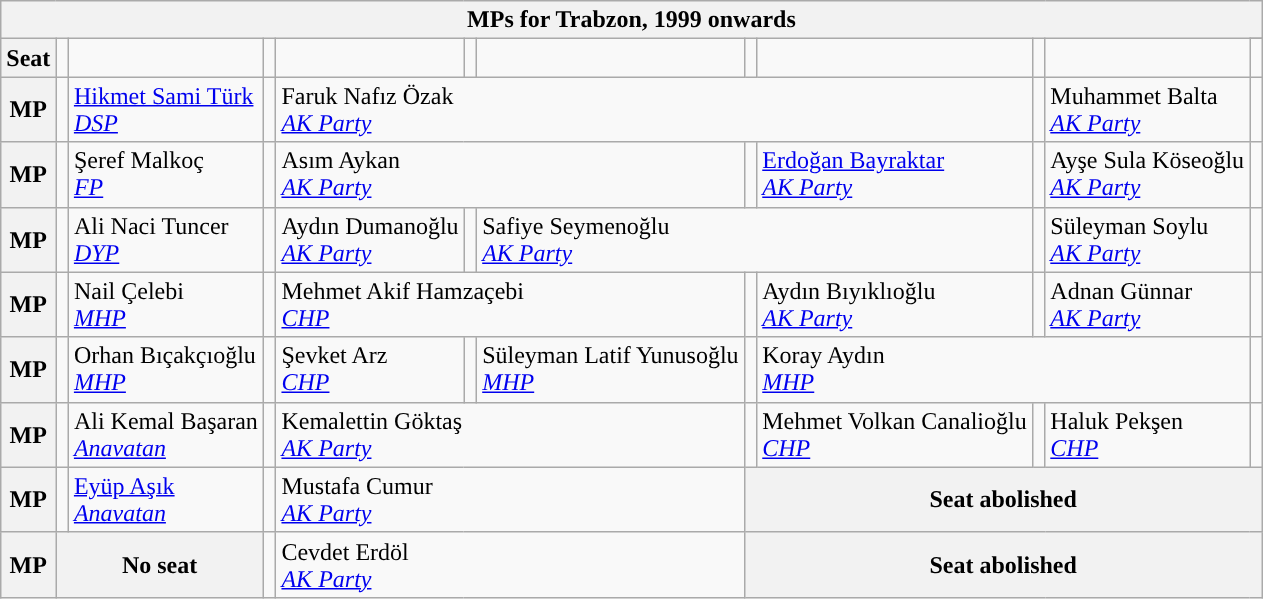<table class="wikitable">
<tr>
<th colspan = 12>MPs for Trabzon, 1999 onwards</th>
</tr>
<tr>
<th rowspan = 2>Seat</th>
<td rowspan="2" style="width:1px;"></td>
<td rowspan = 2></td>
<td rowspan="2" style="width:1px;"></td>
<td rowspan = 2></td>
<td rowspan="2" style="width:1px;"></td>
<td rowspan = 2></td>
<td rowspan="2" style="width:1px;"></td>
<td rowspan = 2></td>
<td rowspan="2" style="width:1px;"></td>
<td rowspan = 2></td>
</tr>
<tr>
<td></td>
</tr>
<tr>
<th>MP</th>
<td width=1px style="background-color: "></td>
<td colspan = 1><a href='#'>Hikmet Sami Türk</a><br><em><a href='#'>DSP</a></em></td>
<td width=1px style="background-color: "></td>
<td colspan = 5>Faruk Nafız Özak<br><em><a href='#'>AK Party</a></em></td>
<td width=1px style="background-color: "></td>
<td colspan = 1>Muhammet Balta<br><em><a href='#'>AK Party</a></em></td>
<td width=1px style="background-color: "></td>
</tr>
<tr>
<th>MP</th>
<td width=1px style="background-color: "></td>
<td colspan = 1>Şeref Malkoç<br><em><a href='#'>FP</a></em></td>
<td width=1px style="background-color: "></td>
<td colspan = 3>Asım Aykan<br><em><a href='#'>AK Party</a></em></td>
<td width=1px style="background-color: "></td>
<td colspan = 1><a href='#'>Erdoğan Bayraktar</a><br><em><a href='#'>AK Party</a></em></td>
<td width=1px style="background-color: "></td>
<td colspan = 1>Ayşe Sula Köseoğlu<br><em><a href='#'>AK Party</a></em></td>
<td width=1px style="background-color: "></td>
</tr>
<tr>
<th>MP</th>
<td width=1px style="background-color: "></td>
<td colspan = 1>Ali Naci Tuncer<br><em><a href='#'>DYP</a></em></td>
<td width=1px style="background-color: "></td>
<td colspan = 1>Aydın Dumanoğlu<br><em><a href='#'>AK Party</a></em></td>
<td width=1px style="background-color: "></td>
<td colspan = 3>Safiye Seymenoğlu<br><em><a href='#'>AK Party</a></em></td>
<td width=1px style="background-color: "></td>
<td colspan = 1>Süleyman Soylu<br><em><a href='#'>AK Party</a></em></td>
<td width=1px style="background-color: "></td>
</tr>
<tr>
<th>MP</th>
<td width=1px style="background-color: "></td>
<td colspan = 1>Nail Çelebi<br><em><a href='#'>MHP</a></em></td>
<td width=1px style="background-color: "></td>
<td colspan = 3>Mehmet Akif Hamzaçebi<br><em><a href='#'>CHP</a></em></td>
<td width=1px style="background-color: "></td>
<td colspan = 1>Aydın Bıyıklıoğlu<br><em><a href='#'>AK Party</a></em></td>
<td width=1px style="background-color: "></td>
<td colspan = 1>Adnan Günnar<br><em><a href='#'>AK Party</a></em></td>
<td width=1px style="background-color: "></td>
</tr>
<tr>
<th>MP</th>
<td width=1px style="background-color: "></td>
<td colspan = 1>Orhan Bıçakçıoğlu<br><em><a href='#'>MHP</a></em></td>
<td width=1px style="background-color: "></td>
<td colspan = 1>Şevket Arz<br><em><a href='#'>CHP</a></em></td>
<td width=1px style="background-color: "></td>
<td colspan = 1>Süleyman Latif Yunusoğlu<br><em><a href='#'>MHP</a></em></td>
<td width=1px style="background-color: "></td>
<td colspan = 3>Koray Aydın<br><em><a href='#'>MHP</a></em></td>
<td width=1px style="background-color: "></td>
</tr>
<tr>
<th>MP</th>
<td width=1px style="background-color: "></td>
<td colspan = 1>Ali Kemal Başaran<br><em><a href='#'>Anavatan</a></em></td>
<td width=1px style="background-color: "></td>
<td colspan = 3>Kemalettin Göktaş<br><em><a href='#'>AK Party</a></em></td>
<td width=1px style="background-color: "></td>
<td colspan = 1>Mehmet Volkan Canalioğlu<br><em><a href='#'>CHP</a></em></td>
<td width=1px style="background-color: "></td>
<td colspan = 1>Haluk Pekşen<br><em><a href='#'>CHP</a></em></td>
<td width=1px style="background-color: "></td>
</tr>
<tr>
<th>MP</th>
<td width=1px style="background-color: "></td>
<td colspan = 1><a href='#'>Eyüp Aşık</a><br><em><a href='#'>Anavatan</a></em></td>
<td width=1px style="background-color: "></td>
<td colspan = 3>Mustafa Cumur<br><em><a href='#'>AK Party</a></em></td>
<th colspan = 5>Seat abolished</th>
</tr>
<tr>
<th>MP</th>
<th colspan = 2>No seat</th>
<td width=1px style="background-color: "></td>
<td colspan = 3>Cevdet Erdöl<br><em><a href='#'>AK Party</a></em></td>
<th colspan = 5>Seat abolished</th>
</tr>
</table>
